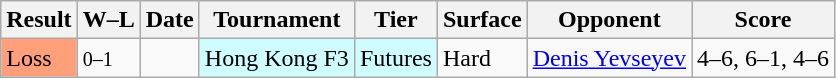<table class="sortable wikitable">
<tr>
<th>Result</th>
<th class="unsortable">W–L</th>
<th>Date</th>
<th>Tournament</th>
<th>Tier</th>
<th>Surface</th>
<th>Opponent</th>
<th class="unsortable">Score</th>
</tr>
<tr>
<td bgcolor=FFA07A>Loss</td>
<td><small>0–1</small></td>
<td></td>
<td style="background:#cffcff;">Hong Kong F3</td>
<td style="background:#cffcff;">Futures</td>
<td>Hard</td>
<td> <a href='#'>Denis Yevseyev</a></td>
<td>4–6, 6–1, 4–6</td>
</tr>
</table>
